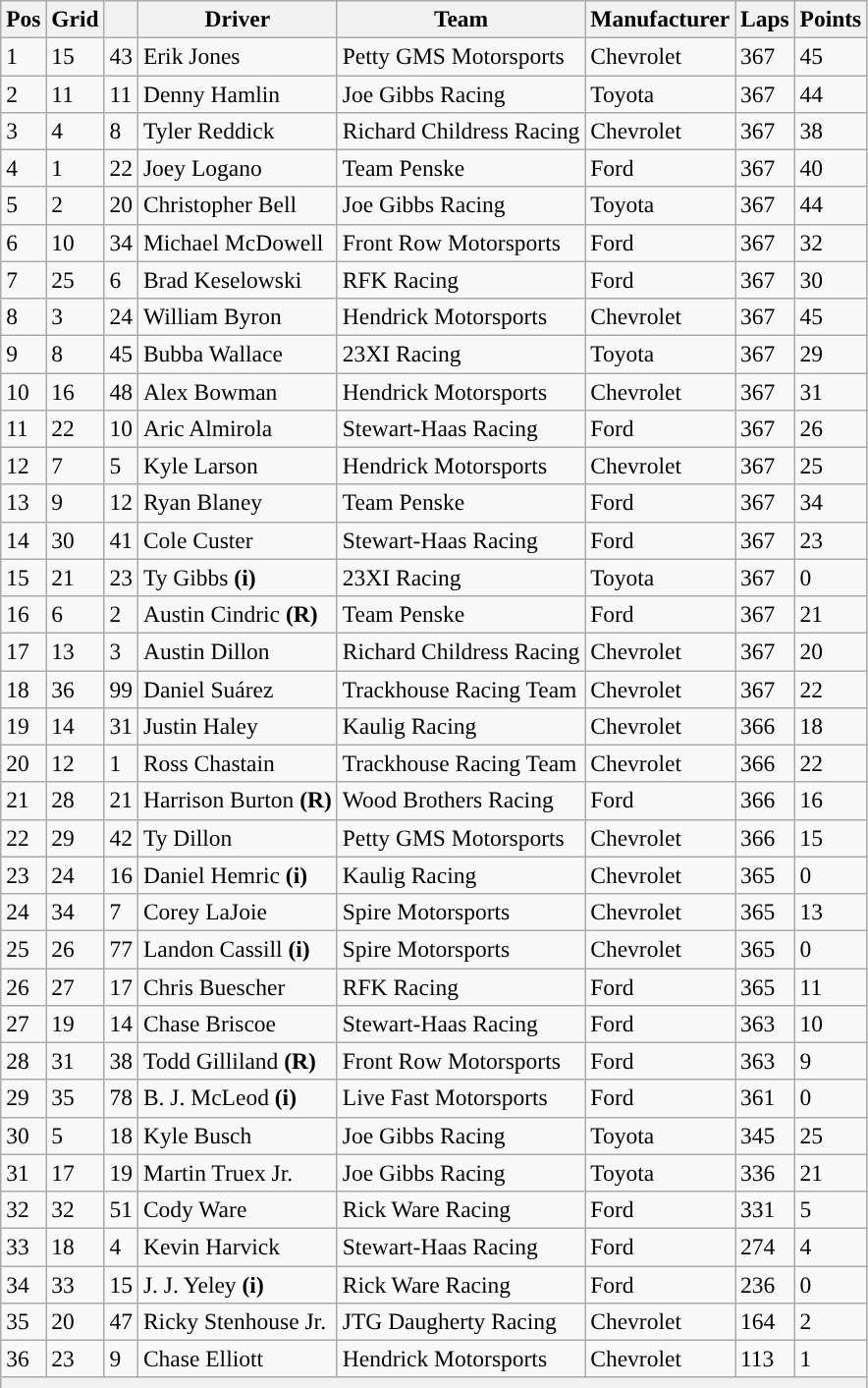<table class="wikitable" style="font-size:98%">
<tr>
<th>Pos</th>
<th>Grid</th>
<th></th>
<th>Driver</th>
<th>Team</th>
<th>Manufacturer</th>
<th>Laps</th>
<th>Points</th>
</tr>
<tr>
<td>1</td>
<td>15</td>
<td>43</td>
<td>Erik Jones</td>
<td>Petty GMS Motorsports</td>
<td>Chevrolet</td>
<td>367</td>
<td>45</td>
</tr>
<tr>
<td>2</td>
<td>11</td>
<td>11</td>
<td>Denny Hamlin</td>
<td>Joe Gibbs Racing</td>
<td>Toyota</td>
<td>367</td>
<td>44</td>
</tr>
<tr>
<td>3</td>
<td>4</td>
<td>8</td>
<td>Tyler Reddick</td>
<td>Richard Childress Racing</td>
<td>Chevrolet</td>
<td>367</td>
<td>38</td>
</tr>
<tr>
<td>4</td>
<td>1</td>
<td>22</td>
<td>Joey Logano</td>
<td>Team Penske</td>
<td>Ford</td>
<td>367</td>
<td>40</td>
</tr>
<tr>
<td>5</td>
<td>2</td>
<td>20</td>
<td>Christopher Bell</td>
<td>Joe Gibbs Racing</td>
<td>Toyota</td>
<td>367</td>
<td>44</td>
</tr>
<tr>
<td>6</td>
<td>10</td>
<td>34</td>
<td>Michael McDowell</td>
<td>Front Row Motorsports</td>
<td>Ford</td>
<td>367</td>
<td>32</td>
</tr>
<tr>
<td>7</td>
<td>25</td>
<td>6</td>
<td>Brad Keselowski</td>
<td>RFK Racing</td>
<td>Ford</td>
<td>367</td>
<td>30</td>
</tr>
<tr>
<td>8</td>
<td>3</td>
<td>24</td>
<td>William Byron</td>
<td>Hendrick Motorsports</td>
<td>Chevrolet</td>
<td>367</td>
<td>45</td>
</tr>
<tr>
<td>9</td>
<td>8</td>
<td>45</td>
<td>Bubba Wallace</td>
<td>23XI Racing</td>
<td>Toyota</td>
<td>367</td>
<td>29</td>
</tr>
<tr>
<td>10</td>
<td>16</td>
<td>48</td>
<td>Alex Bowman</td>
<td>Hendrick Motorsports</td>
<td>Chevrolet</td>
<td>367</td>
<td>31</td>
</tr>
<tr>
<td>11</td>
<td>22</td>
<td>10</td>
<td>Aric Almirola</td>
<td>Stewart-Haas Racing</td>
<td>Ford</td>
<td>367</td>
<td>26</td>
</tr>
<tr>
<td>12</td>
<td>7</td>
<td>5</td>
<td>Kyle Larson</td>
<td>Hendrick Motorsports</td>
<td>Chevrolet</td>
<td>367</td>
<td>25</td>
</tr>
<tr>
<td>13</td>
<td>9</td>
<td>12</td>
<td>Ryan Blaney</td>
<td>Team Penske</td>
<td>Ford</td>
<td>367</td>
<td>34</td>
</tr>
<tr>
<td>14</td>
<td>30</td>
<td>41</td>
<td>Cole Custer</td>
<td>Stewart-Haas Racing</td>
<td>Ford</td>
<td>367</td>
<td>23</td>
</tr>
<tr>
<td>15</td>
<td>21</td>
<td>23</td>
<td>Ty Gibbs <strong>(i)</strong></td>
<td>23XI Racing</td>
<td>Toyota</td>
<td>367</td>
<td>0</td>
</tr>
<tr>
<td>16</td>
<td>6</td>
<td>2</td>
<td>Austin Cindric <strong>(R)</strong></td>
<td>Team Penske</td>
<td>Ford</td>
<td>367</td>
<td>21</td>
</tr>
<tr>
<td>17</td>
<td>13</td>
<td>3</td>
<td>Austin Dillon</td>
<td>Richard Childress Racing</td>
<td>Chevrolet</td>
<td>367</td>
<td>20</td>
</tr>
<tr>
<td>18</td>
<td>36</td>
<td>99</td>
<td>Daniel Suárez</td>
<td>Trackhouse Racing Team</td>
<td>Chevrolet</td>
<td>367</td>
<td>22</td>
</tr>
<tr>
<td>19</td>
<td>14</td>
<td>31</td>
<td>Justin Haley</td>
<td>Kaulig Racing</td>
<td>Chevrolet</td>
<td>366</td>
<td>18</td>
</tr>
<tr>
<td>20</td>
<td>12</td>
<td>1</td>
<td>Ross Chastain</td>
<td>Trackhouse Racing Team</td>
<td>Chevrolet</td>
<td>366</td>
<td>22</td>
</tr>
<tr>
<td>21</td>
<td>28</td>
<td>21</td>
<td>Harrison Burton <strong>(R)</strong></td>
<td>Wood Brothers Racing</td>
<td>Ford</td>
<td>366</td>
<td>16</td>
</tr>
<tr>
<td>22</td>
<td>29</td>
<td>42</td>
<td>Ty Dillon</td>
<td>Petty GMS Motorsports</td>
<td>Chevrolet</td>
<td>366</td>
<td>15</td>
</tr>
<tr>
<td>23</td>
<td>24</td>
<td>16</td>
<td>Daniel Hemric <strong>(i)</strong></td>
<td>Kaulig Racing</td>
<td>Chevrolet</td>
<td>365</td>
<td>0</td>
</tr>
<tr>
<td>24</td>
<td>34</td>
<td>7</td>
<td>Corey LaJoie</td>
<td>Spire Motorsports</td>
<td>Chevrolet</td>
<td>365</td>
<td>13</td>
</tr>
<tr>
<td>25</td>
<td>26</td>
<td>77</td>
<td>Landon Cassill <strong>(i)</strong></td>
<td>Spire Motorsports</td>
<td>Chevrolet</td>
<td>365</td>
<td>0</td>
</tr>
<tr>
<td>26</td>
<td>27</td>
<td>17</td>
<td>Chris Buescher</td>
<td>RFK Racing</td>
<td>Ford</td>
<td>365</td>
<td>11</td>
</tr>
<tr>
<td>27</td>
<td>19</td>
<td>14</td>
<td>Chase Briscoe</td>
<td>Stewart-Haas Racing</td>
<td>Ford</td>
<td>363</td>
<td>10</td>
</tr>
<tr>
<td>28</td>
<td>31</td>
<td>38</td>
<td>Todd Gilliland <strong>(R)</strong></td>
<td>Front Row Motorsports</td>
<td>Ford</td>
<td>363</td>
<td>9</td>
</tr>
<tr>
<td>29</td>
<td>35</td>
<td>78</td>
<td>B. J. McLeod <strong>(i)</strong></td>
<td>Live Fast Motorsports</td>
<td>Ford</td>
<td>361</td>
<td>0</td>
</tr>
<tr>
<td>30</td>
<td>5</td>
<td>18</td>
<td>Kyle Busch</td>
<td>Joe Gibbs Racing</td>
<td>Toyota</td>
<td>345</td>
<td>25</td>
</tr>
<tr>
<td>31</td>
<td>17</td>
<td>19</td>
<td>Martin Truex Jr.</td>
<td>Joe Gibbs Racing</td>
<td>Toyota</td>
<td>336</td>
<td>21</td>
</tr>
<tr>
<td>32</td>
<td>32</td>
<td>51</td>
<td>Cody Ware</td>
<td>Rick Ware Racing</td>
<td>Ford</td>
<td>331</td>
<td>5</td>
</tr>
<tr>
<td>33</td>
<td>18</td>
<td>4</td>
<td>Kevin Harvick</td>
<td>Stewart-Haas Racing</td>
<td>Ford</td>
<td>274</td>
<td>4</td>
</tr>
<tr>
<td>34</td>
<td>33</td>
<td>15</td>
<td>J. J. Yeley <strong>(i)</strong></td>
<td>Rick Ware Racing</td>
<td>Ford</td>
<td>236</td>
<td>0</td>
</tr>
<tr>
<td>35</td>
<td>20</td>
<td>47</td>
<td>Ricky Stenhouse Jr.</td>
<td>JTG Daugherty Racing</td>
<td>Chevrolet</td>
<td>164</td>
<td>2</td>
</tr>
<tr>
<td>36</td>
<td>23</td>
<td>9</td>
<td>Chase Elliott</td>
<td>Hendrick Motorsports</td>
<td>Chevrolet</td>
<td>113</td>
<td>1</td>
</tr>
<tr>
<th colspan="8"></th>
</tr>
</table>
